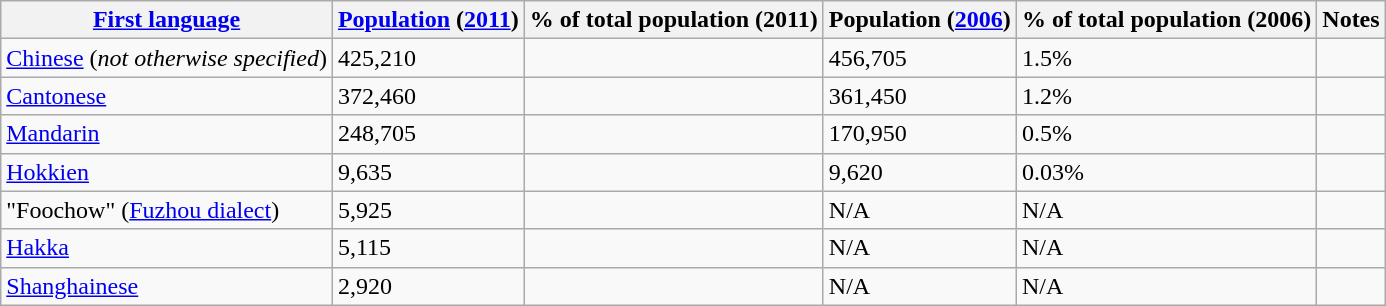<table class="wikitable sortable">
<tr>
<th><a href='#'>First language</a></th>
<th><a href='#'>Population</a> (<a href='#'>2011</a>)</th>
<th>% of total population (2011)</th>
<th>Population (<a href='#'>2006</a>)</th>
<th>% of total population (2006)</th>
<th>Notes</th>
</tr>
<tr>
<td><a href='#'>Chinese</a> (<em>not otherwise specified</em>)</td>
<td>425,210</td>
<td></td>
<td>456,705</td>
<td>1.5%</td>
<td></td>
</tr>
<tr>
<td><a href='#'>Cantonese</a></td>
<td>372,460</td>
<td></td>
<td>361,450</td>
<td>1.2%</td>
<td></td>
</tr>
<tr>
<td><a href='#'>Mandarin</a></td>
<td>248,705</td>
<td></td>
<td>170,950</td>
<td>0.5%</td>
<td></td>
</tr>
<tr>
<td><a href='#'>Hokkien</a></td>
<td>9,635</td>
<td></td>
<td>9,620</td>
<td>0.03%</td>
<td></td>
</tr>
<tr>
<td>"Foochow" (<a href='#'>Fuzhou dialect</a>)</td>
<td>5,925</td>
<td></td>
<td>N/A</td>
<td>N/A</td>
<td></td>
</tr>
<tr>
<td><a href='#'>Hakka</a></td>
<td>5,115</td>
<td></td>
<td>N/A</td>
<td>N/A</td>
<td></td>
</tr>
<tr>
<td><a href='#'>Shanghainese</a></td>
<td>2,920</td>
<td></td>
<td>N/A</td>
<td>N/A</td>
<td></td>
</tr>
</table>
